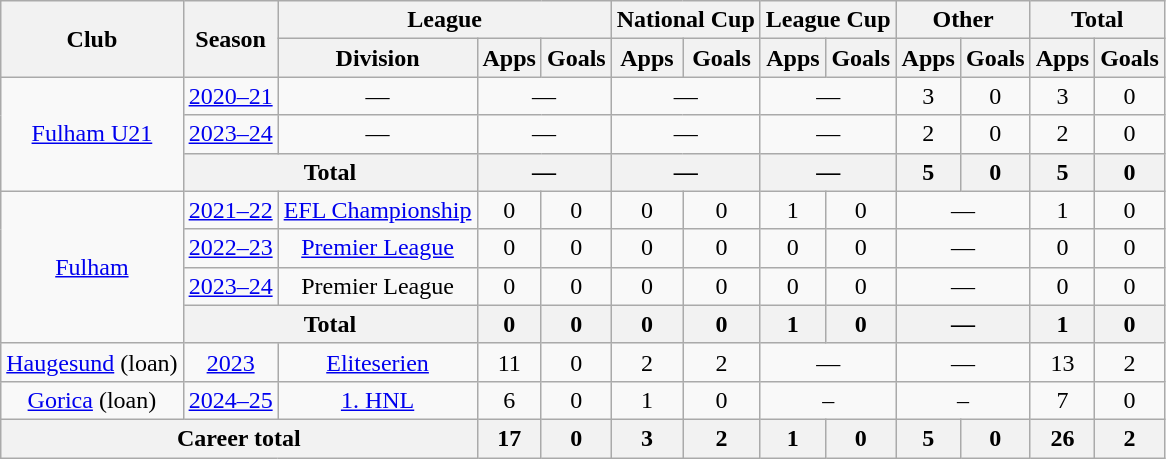<table class="wikitable" style="text-align: center;">
<tr>
<th rowspan="2">Club</th>
<th rowspan="2">Season</th>
<th colspan="3">League</th>
<th colspan="2">National Cup</th>
<th colspan="2">League Cup</th>
<th colspan="2">Other</th>
<th colspan="2">Total</th>
</tr>
<tr>
<th>Division</th>
<th>Apps</th>
<th>Goals</th>
<th>Apps</th>
<th>Goals</th>
<th>Apps</th>
<th>Goals</th>
<th>Apps</th>
<th>Goals</th>
<th>Apps</th>
<th>Goals</th>
</tr>
<tr>
<td rowspan="3"><a href='#'>Fulham U21</a></td>
<td><a href='#'>2020–21</a></td>
<td>—</td>
<td colspan=2>—</td>
<td colspan=2>—</td>
<td colspan=2>—</td>
<td>3</td>
<td>0</td>
<td>3</td>
<td>0</td>
</tr>
<tr>
<td><a href='#'>2023–24</a></td>
<td>—</td>
<td colspan=2>—</td>
<td colspan=2>—</td>
<td colspan=2>—</td>
<td>2</td>
<td>0</td>
<td>2</td>
<td>0</td>
</tr>
<tr>
<th colspan="2">Total</th>
<th colspan="2">—</th>
<th colspan="2">—</th>
<th colspan="2">—</th>
<th>5</th>
<th>0</th>
<th>5</th>
<th>0</th>
</tr>
<tr>
<td rowspan=4><a href='#'>Fulham</a></td>
<td><a href='#'>2021–22</a></td>
<td><a href='#'>EFL Championship</a></td>
<td>0</td>
<td>0</td>
<td>0</td>
<td>0</td>
<td>1</td>
<td>0</td>
<td colspan=2>—</td>
<td>1</td>
<td>0</td>
</tr>
<tr>
<td><a href='#'>2022–23</a></td>
<td><a href='#'>Premier League</a></td>
<td>0</td>
<td>0</td>
<td>0</td>
<td>0</td>
<td>0</td>
<td>0</td>
<td colspan=2>—</td>
<td>0</td>
<td>0</td>
</tr>
<tr>
<td><a href='#'>2023–24</a></td>
<td>Premier League</td>
<td>0</td>
<td>0</td>
<td>0</td>
<td>0</td>
<td>0</td>
<td>0</td>
<td colspan=2>—</td>
<td>0</td>
<td>0</td>
</tr>
<tr>
<th colspan="2">Total</th>
<th>0</th>
<th>0</th>
<th>0</th>
<th>0</th>
<th>1</th>
<th>0</th>
<th colspan=2>—</th>
<th>1</th>
<th>0</th>
</tr>
<tr>
<td><a href='#'>Haugesund</a> (loan)</td>
<td><a href='#'>2023</a></td>
<td><a href='#'>Eliteserien</a></td>
<td>11</td>
<td>0</td>
<td>2</td>
<td>2</td>
<td colspan=2>—</td>
<td colspan=2>—</td>
<td>13</td>
<td>2</td>
</tr>
<tr>
<td><a href='#'>Gorica</a> (loan)</td>
<td><a href='#'>2024–25</a></td>
<td><a href='#'>1. HNL</a></td>
<td>6</td>
<td>0</td>
<td>1</td>
<td>0</td>
<td colspan=2>–</td>
<td colspan=2>–</td>
<td>7</td>
<td>0</td>
</tr>
<tr>
<th colspan="3">Career total</th>
<th>17</th>
<th>0</th>
<th>3</th>
<th>2</th>
<th>1</th>
<th>0</th>
<th>5</th>
<th>0</th>
<th>26</th>
<th>2</th>
</tr>
</table>
